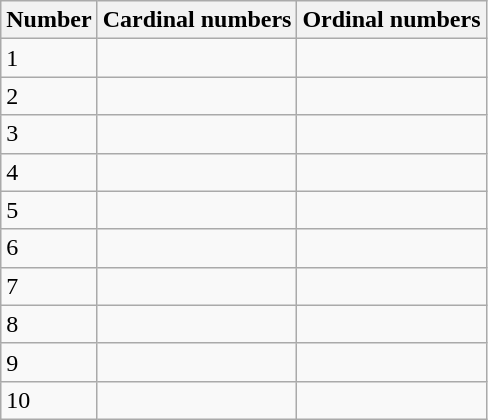<table class="wikitable">
<tr class="hintergrundfarbe5">
<th>Number</th>
<th>Cardinal numbers</th>
<th>Ordinal numbers</th>
</tr>
<tr>
<td>1</td>
<td></td>
<td></td>
</tr>
<tr>
<td>2</td>
<td></td>
<td></td>
</tr>
<tr>
<td>3</td>
<td></td>
<td></td>
</tr>
<tr>
<td>4</td>
<td></td>
<td></td>
</tr>
<tr>
<td>5</td>
<td></td>
<td></td>
</tr>
<tr>
<td>6</td>
<td></td>
<td></td>
</tr>
<tr>
<td>7</td>
<td></td>
<td></td>
</tr>
<tr>
<td>8</td>
<td></td>
<td></td>
</tr>
<tr>
<td>9</td>
<td></td>
<td></td>
</tr>
<tr>
<td>10</td>
<td></td>
<td></td>
</tr>
</table>
